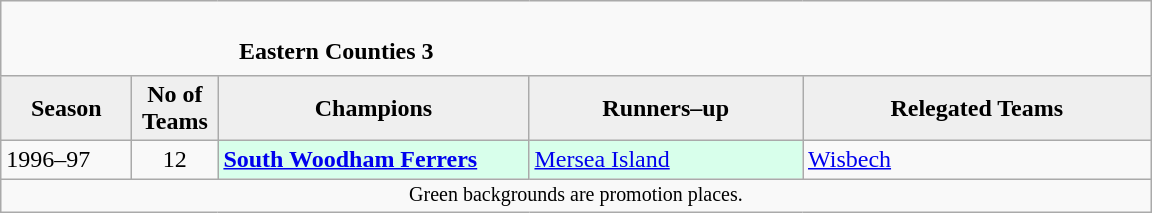<table class="wikitable" style="text-align: left;">
<tr>
<td colspan="11" cellpadding="0" cellspacing="0"><br><table border="0" style="width:100%;" cellpadding="0" cellspacing="0">
<tr>
<td style="width:20%; border:0;"></td>
<td style="border:0;"><strong>Eastern Counties 3</strong></td>
<td style="width:20%; border:0;"></td>
</tr>
</table>
</td>
</tr>
<tr>
<th style="background:#efefef; width:80px;">Season</th>
<th style="background:#efefef; width:50px;">No of Teams</th>
<th style="background:#efefef; width:200px;">Champions</th>
<th style="background:#efefef; width:175px;">Runners–up</th>
<th style="background:#efefef; width:225px;">Relegated Teams</th>
</tr>
<tr align=left>
<td>1996–97</td>
<td style="text-align: center;">12</td>
<td style="background:#d8ffeb;"><strong><a href='#'>South Woodham Ferrers</a></strong></td>
<td style="background:#d8ffeb;"><a href='#'>Mersea Island</a></td>
<td><a href='#'>Wisbech</a></td>
</tr>
<tr>
<td colspan="15"  style="border:0; font-size:smaller; text-align:center;">Green backgrounds are promotion places.</td>
</tr>
</table>
